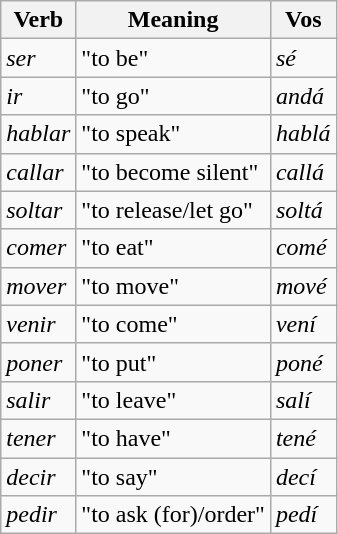<table class="wikitable" align="center">
<tr>
<th bgcolor="#E0E0FF">Verb</th>
<th bgcolor="#E0E0FF">Meaning</th>
<th bgcolor="#E0E0FF"><strong>Vos</strong></th>
</tr>
<tr>
<td><em>ser</em></td>
<td>"to be"</td>
<td><em>sé</em></td>
</tr>
<tr>
<td><em>ir</em></td>
<td>"to go"</td>
<td><em>andá</em></td>
</tr>
<tr>
<td><em>hablar</em></td>
<td>"to speak"</td>
<td><em>hablá</em></td>
</tr>
<tr>
<td><em>callar</em></td>
<td>"to become silent"</td>
<td><em>callá</em></td>
</tr>
<tr>
<td><em>soltar</em></td>
<td>"to release/let go"</td>
<td><em>soltá</em></td>
</tr>
<tr>
<td><em>comer</em></td>
<td>"to eat"</td>
<td><em>comé</em></td>
</tr>
<tr>
<td><em>mover</em></td>
<td>"to move"</td>
<td><em>mové</em></td>
</tr>
<tr>
<td><em>venir</em></td>
<td>"to come"</td>
<td><em>vení</em></td>
</tr>
<tr>
<td><em>poner</em></td>
<td>"to put"</td>
<td><em>poné</em></td>
</tr>
<tr>
<td><em>salir</em></td>
<td>"to leave"</td>
<td><em>salí</em></td>
</tr>
<tr>
<td><em>tener</em></td>
<td>"to have"</td>
<td><em>tené</em></td>
</tr>
<tr>
<td><em>decir</em></td>
<td>"to say"</td>
<td><em>decí</em></td>
</tr>
<tr>
<td><em>pedir</em></td>
<td>"to ask (for)/order"</td>
<td><em>pedí</em></td>
</tr>
</table>
